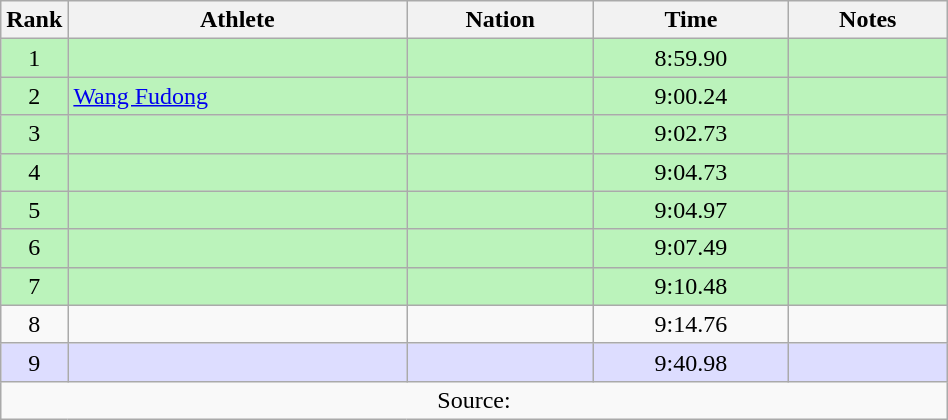<table class="wikitable sortable" style="text-align:center;width: 50%;">
<tr>
<th scope="col" style="width: 10px;">Rank</th>
<th scope="col">Athlete</th>
<th scope="col">Nation</th>
<th scope="col">Time</th>
<th scope="col">Notes</th>
</tr>
<tr bgcolor=bbf3bb>
<td>1</td>
<td align=left></td>
<td align=left></td>
<td>8:59.90</td>
<td></td>
</tr>
<tr bgcolor=bbf3bb>
<td>2</td>
<td align=left><a href='#'>Wang Fudong</a></td>
<td align=left></td>
<td>9:00.24</td>
<td></td>
</tr>
<tr bgcolor=bbf3bb>
<td>3</td>
<td align=left></td>
<td align=left></td>
<td>9:02.73</td>
<td></td>
</tr>
<tr bgcolor=bbf3bb>
<td>4</td>
<td align=left></td>
<td align=left></td>
<td>9:04.73</td>
<td></td>
</tr>
<tr bgcolor=bbf3bb>
<td>5</td>
<td align=left></td>
<td align=left></td>
<td>9:04.97</td>
<td></td>
</tr>
<tr bgcolor=bbf3bb>
<td>6</td>
<td align=left></td>
<td align=left></td>
<td>9:07.49</td>
<td></td>
</tr>
<tr bgcolor=bbf3bb>
<td>7</td>
<td align=left></td>
<td align=left></td>
<td>9:10.48</td>
<td></td>
</tr>
<tr>
<td>8</td>
<td align=left></td>
<td align=left></td>
<td>9:14.76</td>
<td></td>
</tr>
<tr bgcolor=ddddff>
<td>9</td>
<td align=left></td>
<td align=left></td>
<td>9:40.98</td>
<td></td>
</tr>
<tr class="sortbottom">
<td colspan="5">Source:</td>
</tr>
</table>
